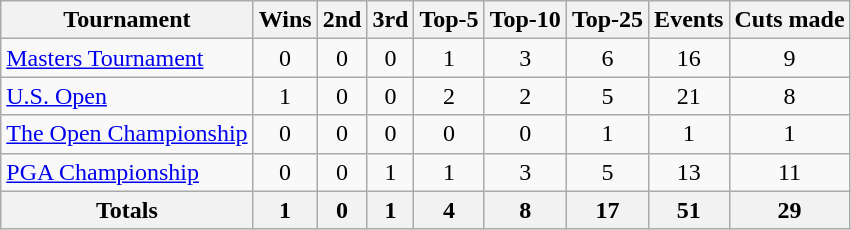<table class=wikitable style=text-align:center>
<tr>
<th>Tournament</th>
<th>Wins</th>
<th>2nd</th>
<th>3rd</th>
<th>Top-5</th>
<th>Top-10</th>
<th>Top-25</th>
<th>Events</th>
<th>Cuts made</th>
</tr>
<tr>
<td align=left><a href='#'>Masters Tournament</a></td>
<td>0</td>
<td>0</td>
<td>0</td>
<td>1</td>
<td>3</td>
<td>6</td>
<td>16</td>
<td>9</td>
</tr>
<tr>
<td align=left><a href='#'>U.S. Open</a></td>
<td>1</td>
<td>0</td>
<td>0</td>
<td>2</td>
<td>2</td>
<td>5</td>
<td>21</td>
<td>8</td>
</tr>
<tr>
<td align=left><a href='#'>The Open Championship</a></td>
<td>0</td>
<td>0</td>
<td>0</td>
<td>0</td>
<td>0</td>
<td>1</td>
<td>1</td>
<td>1</td>
</tr>
<tr>
<td align=left><a href='#'>PGA Championship</a></td>
<td>0</td>
<td>0</td>
<td>1</td>
<td>1</td>
<td>3</td>
<td>5</td>
<td>13</td>
<td>11</td>
</tr>
<tr>
<th>Totals</th>
<th>1</th>
<th>0</th>
<th>1</th>
<th>4</th>
<th>8</th>
<th>17</th>
<th>51</th>
<th>29</th>
</tr>
</table>
